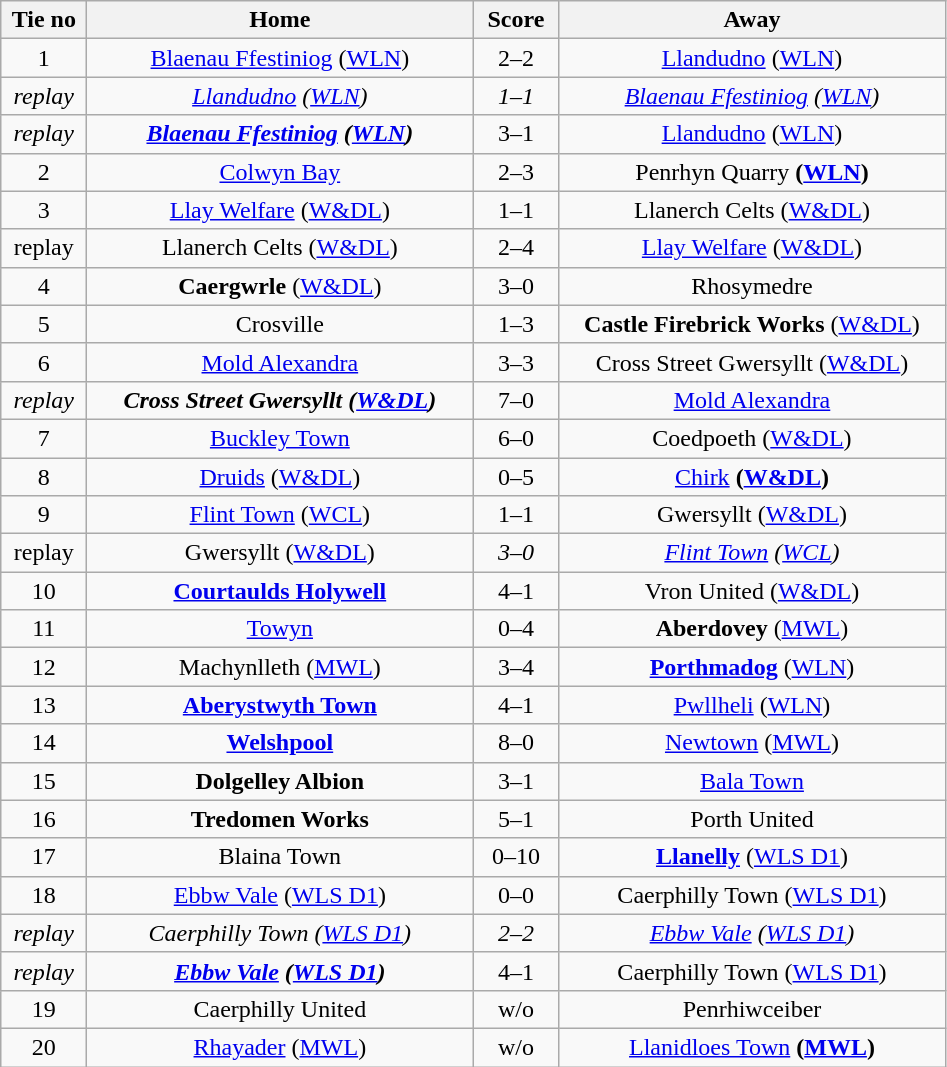<table class="wikitable" style="text-align:center">
<tr>
<th width=50>Tie no</th>
<th width=250>Home</th>
<th width=50>Score</th>
<th width=250>Away</th>
</tr>
<tr>
<td>1</td>
<td><a href='#'>Blaenau Ffestiniog</a> (<a href='#'>WLN</a>)</td>
<td>2–2</td>
<td><a href='#'>Llandudno</a> (<a href='#'>WLN</a>)</td>
</tr>
<tr>
<td><em>replay</em></td>
<td><em><a href='#'>Llandudno</a> (<a href='#'>WLN</a>)</em></td>
<td><em>1–1</em></td>
<td><em><a href='#'>Blaenau Ffestiniog</a> (<a href='#'>WLN</a>)</em></td>
</tr>
<tr>
<td><em>replay</em></td>
<td><strong><em><a href='#'>Blaenau Ffestiniog</a><strong> (<a href='#'>WLN</a>)<em></td>
<td></em>3–1<em></td>
<td></em><a href='#'>Llandudno</a> (<a href='#'>WLN</a>)<em></td>
</tr>
<tr>
<td>2</td>
<td><a href='#'>Colwyn Bay</a></td>
<td>2–3</td>
<td></strong>Penrhyn Quarry<strong> (<a href='#'>WLN</a>)</td>
</tr>
<tr>
<td>3</td>
<td><a href='#'>Llay Welfare</a> (<a href='#'>W&DL</a>)</td>
<td>1–1</td>
<td>Llanerch Celts (<a href='#'>W&DL</a>)</td>
</tr>
<tr>
<td></em>replay<em></td>
<td></em>Llanerch Celts (<a href='#'>W&DL</a>)<em></td>
<td></em>2–4<em></td>
<td></em></strong><a href='#'>Llay Welfare</a></strong> (<a href='#'>W&DL</a>)</em></td>
</tr>
<tr>
<td>4</td>
<td><strong>Caergwrle</strong> (<a href='#'>W&DL</a>)</td>
<td>3–0</td>
<td>Rhosymedre</td>
</tr>
<tr>
<td>5</td>
<td>Crosville</td>
<td>1–3</td>
<td><strong>Castle Firebrick Works</strong> (<a href='#'>W&DL</a>)</td>
</tr>
<tr>
<td>6</td>
<td><a href='#'>Mold Alexandra</a></td>
<td>3–3</td>
<td>Cross Street Gwersyllt (<a href='#'>W&DL</a>)</td>
</tr>
<tr>
<td><em>replay</em></td>
<td><strong><em>Cross Street Gwersyllt<strong> (<a href='#'>W&DL</a>)<em></td>
<td></em>7–0<em></td>
<td></em><a href='#'>Mold Alexandra</a><em></td>
</tr>
<tr>
<td>7</td>
<td></strong><a href='#'>Buckley Town</a><strong></td>
<td>6–0</td>
<td>Coedpoeth (<a href='#'>W&DL</a>)</td>
</tr>
<tr>
<td>8</td>
<td><a href='#'>Druids</a> (<a href='#'>W&DL</a>)</td>
<td>0–5</td>
<td></strong><a href='#'>Chirk</a><strong> (<a href='#'>W&DL</a>)</td>
</tr>
<tr>
<td>9</td>
<td><a href='#'>Flint Town</a> (<a href='#'>WCL</a>)</td>
<td>1–1</td>
<td>Gwersyllt (<a href='#'>W&DL</a>)</td>
</tr>
<tr>
<td></em>replay<em></td>
<td></em></strong>Gwersyllt</strong> (<a href='#'>W&DL</a>)</em></td>
<td><em>3–0</em></td>
<td><em><a href='#'>Flint Town</a> (<a href='#'>WCL</a>)</em></td>
</tr>
<tr>
<td>10</td>
<td><strong><a href='#'>Courtaulds Holywell</a></strong></td>
<td>4–1</td>
<td>Vron United (<a href='#'>W&DL</a>)</td>
</tr>
<tr>
<td>11</td>
<td><a href='#'>Towyn</a></td>
<td>0–4</td>
<td><strong>Aberdovey</strong> (<a href='#'>MWL</a>)</td>
</tr>
<tr>
<td>12</td>
<td>Machynlleth (<a href='#'>MWL</a>)</td>
<td>3–4</td>
<td><strong><a href='#'>Porthmadog</a></strong> (<a href='#'>WLN</a>)</td>
</tr>
<tr>
<td>13</td>
<td><strong><a href='#'>Aberystwyth Town</a></strong></td>
<td>4–1</td>
<td><a href='#'>Pwllheli</a> (<a href='#'>WLN</a>)</td>
</tr>
<tr>
<td>14</td>
<td><strong><a href='#'>Welshpool</a></strong></td>
<td>8–0</td>
<td><a href='#'>Newtown</a> (<a href='#'>MWL</a>)</td>
</tr>
<tr>
<td>15</td>
<td><strong>Dolgelley Albion</strong></td>
<td>3–1</td>
<td><a href='#'>Bala Town</a></td>
</tr>
<tr>
<td>16</td>
<td><strong>Tredomen Works</strong></td>
<td>5–1</td>
<td>Porth United</td>
</tr>
<tr>
<td>17</td>
<td>Blaina Town</td>
<td>0–10</td>
<td><strong><a href='#'>Llanelly</a></strong> (<a href='#'>WLS D1</a>)</td>
</tr>
<tr>
<td>18</td>
<td><a href='#'>Ebbw Vale</a> (<a href='#'>WLS D1</a>)</td>
<td>0–0</td>
<td>Caerphilly Town (<a href='#'>WLS D1</a>)</td>
</tr>
<tr>
<td><em>replay</em></td>
<td><em>Caerphilly Town (<a href='#'>WLS D1</a>)</em></td>
<td><em>2–2</em></td>
<td><em><a href='#'>Ebbw Vale</a> (<a href='#'>WLS D1</a>)</em></td>
</tr>
<tr>
<td><em>replay</em></td>
<td><strong><em><a href='#'>Ebbw Vale</a><strong> (<a href='#'>WLS D1</a>)<em></td>
<td></em>4–1<em></td>
<td></em>Caerphilly Town (<a href='#'>WLS D1</a>)<em></td>
</tr>
<tr>
<td>19</td>
<td></strong>Caerphilly United<strong></td>
<td>w/o</td>
<td>Penrhiwceiber</td>
</tr>
<tr>
<td>20</td>
<td><a href='#'>Rhayader</a> (<a href='#'>MWL</a>)</td>
<td>w/o</td>
<td></strong><a href='#'>Llanidloes Town</a><strong> (<a href='#'>MWL</a>)</td>
</tr>
</table>
